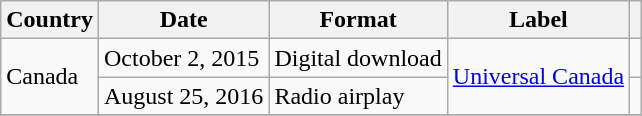<table class="wikitable">
<tr>
<th>Country</th>
<th>Date</th>
<th>Format</th>
<th>Label</th>
<th></th>
</tr>
<tr>
<td rowspan="2">Canada</td>
<td>October 2, 2015</td>
<td>Digital download</td>
<td rowspan="2"><a href='#'>Universal Canada</a></td>
<td></td>
</tr>
<tr>
<td>August 25, 2016</td>
<td>Radio airplay</td>
<td></td>
</tr>
<tr>
</tr>
</table>
